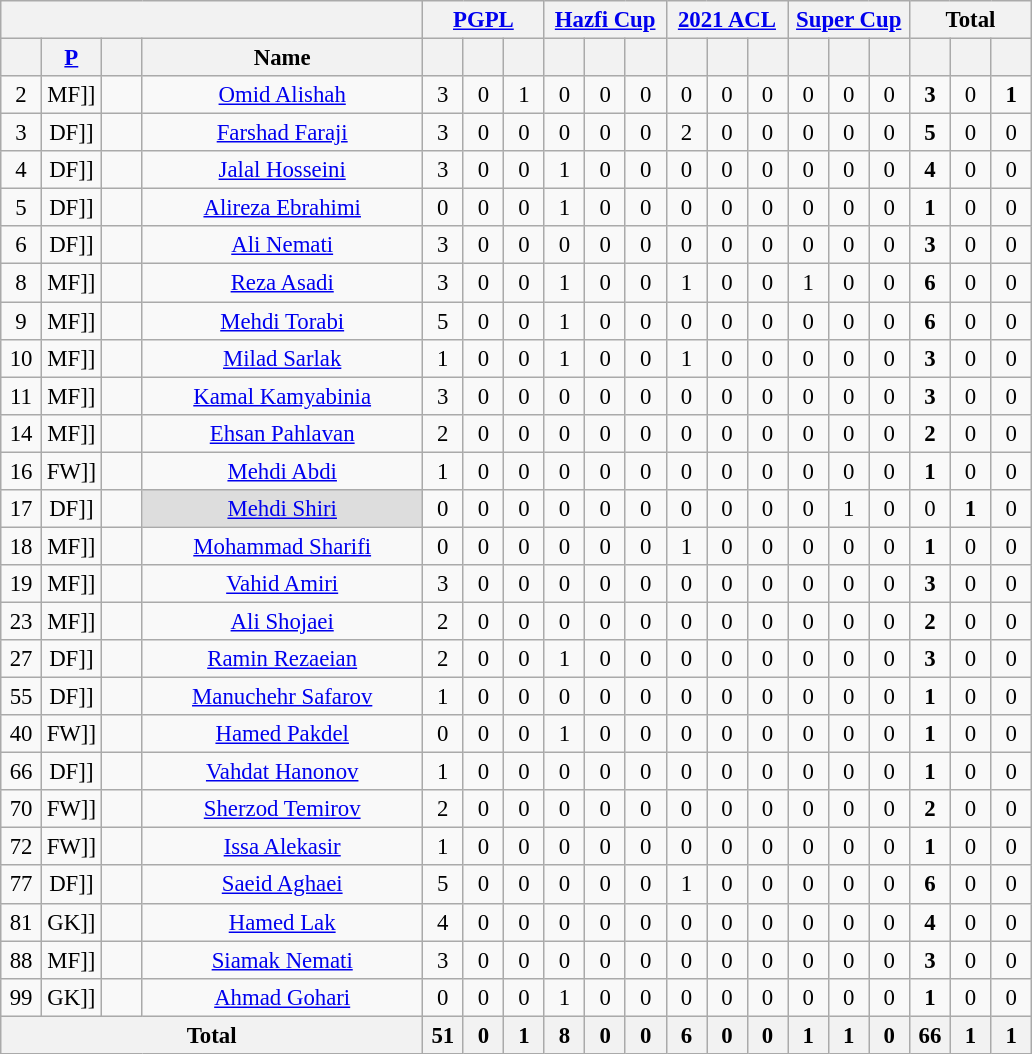<table class="wikitable sortable" style="text-align:center; font-size:95%;">
<tr>
<th colspan="4"></th>
<th colspan="3"><a href='#'>PGPL</a></th>
<th colspan="3"><a href='#'>Hazfi Cup</a></th>
<th colspan="3"><a href='#'>2021 ACL</a></th>
<th colspan="3"><a href='#'>Super Cup</a></th>
<th colspan="3">Total</th>
</tr>
<tr>
<th width=20></th>
<th width=20><a href='#'>P</a></th>
<th width=20></th>
<th width=180>Name</th>
<th width=20></th>
<th width=20></th>
<th width=20></th>
<th width=20></th>
<th width=20></th>
<th width=20></th>
<th width=20></th>
<th width=20></th>
<th width=20></th>
<th width=20></th>
<th width=20></th>
<th width=20></th>
<th width=20></th>
<th width=20></th>
<th width=20></th>
</tr>
<tr>
<td>2</td>
<td [[>MF]]</td>
<td></td>
<td><a href='#'>Omid Alishah</a></td>
<td>3</td>
<td>0</td>
<td>1</td>
<td>0</td>
<td>0</td>
<td>0</td>
<td>0</td>
<td>0</td>
<td>0</td>
<td>0</td>
<td>0</td>
<td>0</td>
<td><strong>3</strong></td>
<td>0</td>
<td><strong>1</strong></td>
</tr>
<tr>
<td>3</td>
<td [[>DF]]</td>
<td></td>
<td><a href='#'>Farshad Faraji</a></td>
<td>3</td>
<td>0</td>
<td>0</td>
<td>0</td>
<td>0</td>
<td>0</td>
<td>2</td>
<td>0</td>
<td>0</td>
<td>0</td>
<td>0</td>
<td>0</td>
<td><strong>5</strong></td>
<td>0</td>
<td>0</td>
</tr>
<tr>
<td>4</td>
<td [[>DF]]</td>
<td></td>
<td><a href='#'>Jalal Hosseini</a></td>
<td>3</td>
<td>0</td>
<td>0</td>
<td>1</td>
<td>0</td>
<td>0</td>
<td>0</td>
<td>0</td>
<td>0</td>
<td>0</td>
<td>0</td>
<td>0</td>
<td><strong>4</strong></td>
<td>0</td>
<td>0</td>
</tr>
<tr>
<td>5</td>
<td [[>DF]]</td>
<td></td>
<td><a href='#'>Alireza Ebrahimi</a></td>
<td>0</td>
<td>0</td>
<td>0</td>
<td>1</td>
<td>0</td>
<td>0</td>
<td>0</td>
<td>0</td>
<td>0</td>
<td>0</td>
<td>0</td>
<td>0</td>
<td><strong>1</strong></td>
<td>0</td>
<td>0</td>
</tr>
<tr>
<td>6</td>
<td [[>DF]]</td>
<td></td>
<td><a href='#'>Ali Nemati</a></td>
<td>3</td>
<td>0</td>
<td>0</td>
<td>0</td>
<td>0</td>
<td>0</td>
<td>0</td>
<td>0</td>
<td>0</td>
<td>0</td>
<td>0</td>
<td>0</td>
<td><strong>3</strong></td>
<td>0</td>
<td>0</td>
</tr>
<tr>
<td>8</td>
<td [[>MF]]</td>
<td></td>
<td><a href='#'>Reza Asadi</a></td>
<td>3</td>
<td>0</td>
<td>0</td>
<td>1</td>
<td>0</td>
<td>0</td>
<td>1</td>
<td>0</td>
<td>0</td>
<td>1</td>
<td>0</td>
<td>0</td>
<td><strong>6</strong></td>
<td>0</td>
<td>0</td>
</tr>
<tr>
<td>9</td>
<td [[>MF]]</td>
<td></td>
<td><a href='#'>Mehdi Torabi</a></td>
<td>5</td>
<td>0</td>
<td>0</td>
<td>1</td>
<td>0</td>
<td>0</td>
<td>0</td>
<td>0</td>
<td>0</td>
<td>0</td>
<td>0</td>
<td>0</td>
<td><strong>6</strong></td>
<td>0</td>
<td>0</td>
</tr>
<tr>
<td>10</td>
<td [[>MF]]</td>
<td></td>
<td><a href='#'>Milad Sarlak</a></td>
<td>1</td>
<td>0</td>
<td>0</td>
<td>1</td>
<td>0</td>
<td>0</td>
<td>1</td>
<td>0</td>
<td>0</td>
<td>0</td>
<td>0</td>
<td>0</td>
<td><strong>3</strong></td>
<td>0</td>
<td>0</td>
</tr>
<tr>
<td>11</td>
<td [[>MF]]</td>
<td></td>
<td><a href='#'>Kamal Kamyabinia</a></td>
<td>3</td>
<td>0</td>
<td>0</td>
<td>0</td>
<td>0</td>
<td>0</td>
<td>0</td>
<td>0</td>
<td>0</td>
<td>0</td>
<td>0</td>
<td>0</td>
<td><strong>3</strong></td>
<td>0</td>
<td>0</td>
</tr>
<tr>
<td>14</td>
<td [[>MF]]</td>
<td></td>
<td><a href='#'>Ehsan Pahlavan</a></td>
<td>2</td>
<td>0</td>
<td>0</td>
<td>0</td>
<td>0</td>
<td>0</td>
<td>0</td>
<td>0</td>
<td>0</td>
<td>0</td>
<td>0</td>
<td>0</td>
<td><strong>2</strong></td>
<td>0</td>
<td>0</td>
</tr>
<tr>
<td>16</td>
<td [[>FW]]</td>
<td></td>
<td><a href='#'>Mehdi Abdi</a></td>
<td>1</td>
<td>0</td>
<td>0</td>
<td>0</td>
<td>0</td>
<td>0</td>
<td>0</td>
<td>0</td>
<td>0</td>
<td>0</td>
<td>0</td>
<td>0</td>
<td><strong>1</strong></td>
<td>0</td>
<td>0</td>
</tr>
<tr>
<td>17</td>
<td [[>DF]]</td>
<td></td>
<td style="background:#ddd;"><a href='#'>Mehdi Shiri</a></td>
<td>0</td>
<td>0</td>
<td>0</td>
<td>0</td>
<td>0</td>
<td>0</td>
<td>0</td>
<td>0</td>
<td>0</td>
<td>0</td>
<td>1</td>
<td>0</td>
<td>0</td>
<td><strong>1</strong></td>
<td>0</td>
</tr>
<tr>
<td>18</td>
<td [[>MF]]</td>
<td></td>
<td><a href='#'>Mohammad Sharifi</a></td>
<td>0</td>
<td>0</td>
<td>0</td>
<td>0</td>
<td>0</td>
<td>0</td>
<td>1</td>
<td>0</td>
<td>0</td>
<td>0</td>
<td>0</td>
<td>0</td>
<td><strong>1</strong></td>
<td>0</td>
<td>0</td>
</tr>
<tr>
<td>19</td>
<td [[>MF]]</td>
<td></td>
<td><a href='#'>Vahid Amiri</a></td>
<td>3</td>
<td>0</td>
<td>0</td>
<td>0</td>
<td>0</td>
<td>0</td>
<td>0</td>
<td>0</td>
<td>0</td>
<td>0</td>
<td>0</td>
<td>0</td>
<td><strong>3</strong></td>
<td>0</td>
<td>0</td>
</tr>
<tr>
<td>23</td>
<td [[>MF]]</td>
<td></td>
<td><a href='#'>Ali Shojaei</a></td>
<td>2</td>
<td>0</td>
<td>0</td>
<td>0</td>
<td>0</td>
<td>0</td>
<td>0</td>
<td>0</td>
<td>0</td>
<td>0</td>
<td>0</td>
<td>0</td>
<td><strong>2</strong></td>
<td>0</td>
<td>0</td>
</tr>
<tr>
<td>27</td>
<td [[>DF]]</td>
<td></td>
<td><a href='#'>Ramin Rezaeian</a></td>
<td>2</td>
<td>0</td>
<td>0</td>
<td>1</td>
<td>0</td>
<td>0</td>
<td>0</td>
<td>0</td>
<td>0</td>
<td>0</td>
<td>0</td>
<td>0</td>
<td><strong>3</strong></td>
<td>0</td>
<td>0</td>
</tr>
<tr>
<td>55</td>
<td [[>DF]]</td>
<td></td>
<td><a href='#'>Manuchehr Safarov</a></td>
<td>1</td>
<td>0</td>
<td>0</td>
<td>0</td>
<td>0</td>
<td>0</td>
<td>0</td>
<td>0</td>
<td>0</td>
<td>0</td>
<td>0</td>
<td>0</td>
<td><strong>1</strong></td>
<td>0</td>
<td>0</td>
</tr>
<tr>
<td>40</td>
<td [[>FW]]</td>
<td></td>
<td><a href='#'>Hamed Pakdel</a></td>
<td>0</td>
<td>0</td>
<td>0</td>
<td>1</td>
<td>0</td>
<td>0</td>
<td>0</td>
<td>0</td>
<td>0</td>
<td>0</td>
<td>0</td>
<td>0</td>
<td><strong>1</strong></td>
<td>0</td>
<td>0</td>
</tr>
<tr>
<td>66</td>
<td [[>DF]]</td>
<td></td>
<td><a href='#'>Vahdat Hanonov</a></td>
<td>1</td>
<td>0</td>
<td>0</td>
<td>0</td>
<td>0</td>
<td>0</td>
<td>0</td>
<td>0</td>
<td>0</td>
<td>0</td>
<td>0</td>
<td>0</td>
<td><strong>1</strong></td>
<td>0</td>
<td>0</td>
</tr>
<tr>
<td>70</td>
<td [[>FW]]</td>
<td></td>
<td><a href='#'>Sherzod Temirov</a></td>
<td>2</td>
<td>0</td>
<td>0</td>
<td>0</td>
<td>0</td>
<td>0</td>
<td>0</td>
<td>0</td>
<td>0</td>
<td>0</td>
<td>0</td>
<td>0</td>
<td><strong>2</strong></td>
<td>0</td>
<td>0</td>
</tr>
<tr>
<td>72</td>
<td [[>FW]]</td>
<td></td>
<td><a href='#'>Issa Alekasir</a></td>
<td>1</td>
<td>0</td>
<td>0</td>
<td>0</td>
<td>0</td>
<td>0</td>
<td>0</td>
<td>0</td>
<td>0</td>
<td>0</td>
<td>0</td>
<td>0</td>
<td><strong>1</strong></td>
<td>0</td>
<td>0</td>
</tr>
<tr>
<td>77</td>
<td [[>DF]]</td>
<td></td>
<td><a href='#'>Saeid Aghaei</a></td>
<td>5</td>
<td>0</td>
<td>0</td>
<td>0</td>
<td>0</td>
<td>0</td>
<td>1</td>
<td>0</td>
<td>0</td>
<td>0</td>
<td>0</td>
<td>0</td>
<td><strong>6</strong></td>
<td>0</td>
<td>0</td>
</tr>
<tr>
<td>81</td>
<td [[>GK]]</td>
<td></td>
<td><a href='#'>Hamed Lak</a></td>
<td>4</td>
<td>0</td>
<td>0</td>
<td>0</td>
<td>0</td>
<td>0</td>
<td>0</td>
<td>0</td>
<td>0</td>
<td>0</td>
<td>0</td>
<td>0</td>
<td><strong>4</strong></td>
<td>0</td>
<td>0</td>
</tr>
<tr>
<td>88</td>
<td [[>MF]]</td>
<td></td>
<td><a href='#'>Siamak Nemati</a></td>
<td>3</td>
<td>0</td>
<td>0</td>
<td>0</td>
<td>0</td>
<td>0</td>
<td>0</td>
<td>0</td>
<td>0</td>
<td>0</td>
<td>0</td>
<td>0</td>
<td><strong>3</strong></td>
<td>0</td>
<td>0</td>
</tr>
<tr>
<td>99</td>
<td [[>GK]]</td>
<td></td>
<td><a href='#'>Ahmad Gohari</a></td>
<td>0</td>
<td>0</td>
<td>0</td>
<td>1</td>
<td>0</td>
<td>0</td>
<td>0</td>
<td>0</td>
<td>0</td>
<td>0</td>
<td>0</td>
<td>0</td>
<td><strong>1</strong></td>
<td>0</td>
<td>0</td>
</tr>
<tr>
<th colspan="4">Total</th>
<th>51</th>
<th>0</th>
<th>1</th>
<th>8</th>
<th>0</th>
<th>0</th>
<th>6</th>
<th>0</th>
<th>0</th>
<th>1</th>
<th>1</th>
<th>0</th>
<th>66</th>
<th>1</th>
<th>1</th>
</tr>
</table>
